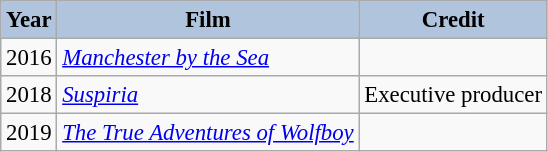<table class="wikitable" style="font-size:95%;">
<tr>
<th style="background:#B0C4DE;">Year</th>
<th style="background:#B0C4DE;">Film</th>
<th style="background:#B0C4DE;">Credit</th>
</tr>
<tr>
<td>2016</td>
<td><em><a href='#'>Manchester by the Sea</a></em></td>
<td></td>
</tr>
<tr>
<td>2018</td>
<td><em><a href='#'>Suspiria</a></em></td>
<td>Executive producer</td>
</tr>
<tr>
<td>2019</td>
<td><em><a href='#'>The True Adventures of Wolfboy</a></em></td>
<td></td>
</tr>
</table>
